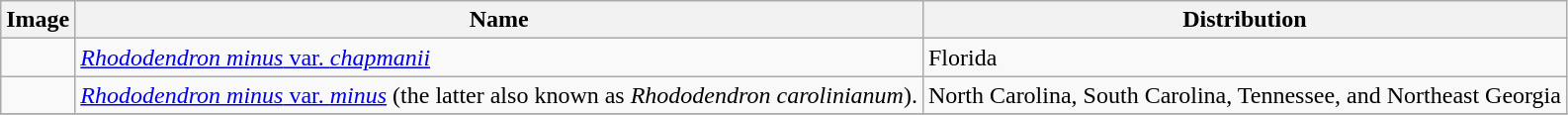<table class="wikitable collapsible">
<tr>
<th>Image</th>
<th>Name</th>
<th>Distribution</th>
</tr>
<tr>
<td></td>
<td><a href='#'><em>Rhododendron minus</em> var. <em>chapmanii</em></a></td>
<td>Florida</td>
</tr>
<tr>
<td></td>
<td><a href='#'><em>Rhododendron minus</em> var. <em>minus</em></a> (the latter also known as <em>Rhododendron carolinianum</em>).</td>
<td>North Carolina, South Carolina, Tennessee, and Northeast Georgia</td>
</tr>
<tr>
</tr>
</table>
